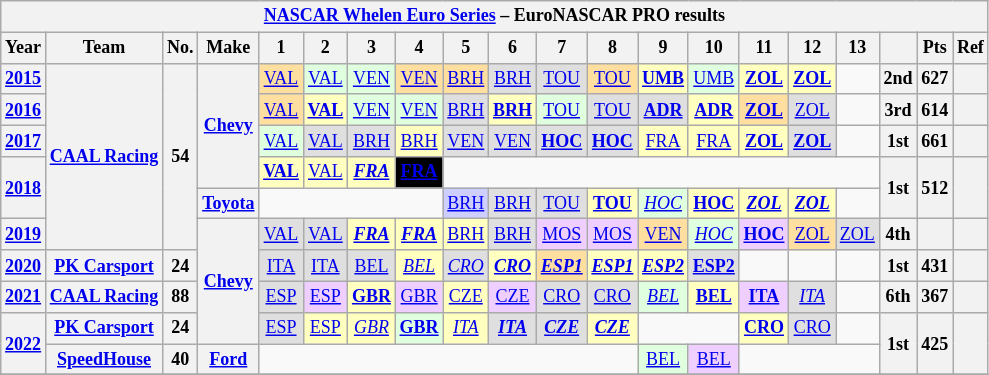<table class="wikitable" style="text-align:center; font-size:75%">
<tr>
<th colspan=21><a href='#'>NASCAR Whelen Euro Series</a> – EuroNASCAR PRO results</th>
</tr>
<tr>
<th>Year</th>
<th>Team</th>
<th>No.</th>
<th>Make</th>
<th>1</th>
<th>2</th>
<th>3</th>
<th>4</th>
<th>5</th>
<th>6</th>
<th>7</th>
<th>8</th>
<th>9</th>
<th>10</th>
<th>11</th>
<th>12</th>
<th>13</th>
<th></th>
<th>Pts</th>
<th>Ref</th>
</tr>
<tr>
<th><a href='#'>2015</a></th>
<th rowspan=6><a href='#'>CAAL Racing</a></th>
<th rowspan=6>54</th>
<th rowspan=4><a href='#'>Chevy</a></th>
<td style="background:#FFDF9F;"><a href='#'>VAL</a><br></td>
<td style="background:#DFFFDF;"><a href='#'>VAL</a><br></td>
<td style="background:#DFFFDF;"><a href='#'>VEN</a><br></td>
<td style="background:#FFDF9F;"><a href='#'>VEN</a><br></td>
<td style="background:#FFDF9F;"><a href='#'>BRH</a><br></td>
<td style="background:#DFDFDF;"><a href='#'>BRH</a><br></td>
<td style="background:#DFDFDF;"><a href='#'>TOU</a><br></td>
<td style="background:#FFDF9F;"><a href='#'>TOU</a><br></td>
<td style="background:#FFFFBF;"><strong><a href='#'>UMB</a></strong><br></td>
<td style="background:#DFFFDF;"><a href='#'>UMB</a><br></td>
<td style="background:#FFFFBF;"><strong><a href='#'>ZOL</a></strong><br></td>
<td style="background:#FFFFBF;"><strong><a href='#'>ZOL</a></strong><br></td>
<td></td>
<th>2nd</th>
<th>627</th>
<th></th>
</tr>
<tr>
<th><a href='#'>2016</a></th>
<td style="background:#FFDF9F;"><a href='#'>VAL</a><br></td>
<td style="background:#FFFFBF;"><strong><a href='#'>VAL</a></strong><br></td>
<td style="background:#DFFFDF;"><a href='#'>VEN</a><br></td>
<td style="background:#DFFFDF;"><a href='#'>VEN</a><br></td>
<td style="background:#DFDFDF;"><a href='#'>BRH</a><br></td>
<td style="background:#FFFFBF;"><strong><a href='#'>BRH</a></strong><br></td>
<td style="background:#DFFFDF;"><a href='#'>TOU</a><br></td>
<td style="background:#DFDFDF;"><a href='#'>TOU</a><br></td>
<td style="background:#DFDFDF;"><strong><a href='#'>ADR</a></strong><br></td>
<td style="background:#FFFFBF;"><strong><a href='#'>ADR</a></strong><br></td>
<td style="background:#FFDF9F;"><strong><a href='#'>ZOL</a></strong><br></td>
<td style="background:#DFDFDF;"><a href='#'>ZOL</a><br></td>
<td></td>
<th>3rd</th>
<th>614</th>
<th></th>
</tr>
<tr>
<th><a href='#'>2017</a></th>
<td style="background:#DFFFDF;"><a href='#'>VAL</a><br></td>
<td style="background:#DFDFDF;"><a href='#'>VAL</a><br></td>
<td style="background:#DFDFDF;"><a href='#'>BRH</a><br></td>
<td style="background:#FFFFBF;"><a href='#'>BRH</a><br></td>
<td style="background:#DFDFDF;"><a href='#'>VEN</a><br></td>
<td style="background:#DFDFDF;"><a href='#'>VEN</a><br></td>
<td style="background:#DFDFDF;"><strong><a href='#'>HOC</a></strong><br></td>
<td style="background:#DFDFDF;"><strong><a href='#'>HOC</a></strong><br></td>
<td style="background:#FFFFBF;"><a href='#'>FRA</a><br></td>
<td style="background:#FFFFBF;"><a href='#'>FRA</a><br></td>
<td style="background:#FFFFBF;"><strong><a href='#'>ZOL</a></strong><br></td>
<td style="background:#DFDFDF;"><strong><a href='#'>ZOL</a></strong><br></td>
<td></td>
<th>1st</th>
<th>661</th>
<th></th>
</tr>
<tr>
<th rowspan=2><a href='#'>2018</a></th>
<td style="background:#FFFFBF;"><strong><a href='#'>VAL</a></strong><br></td>
<td style="background:#FFFFBF;"><a href='#'>VAL</a><br></td>
<td style="background:#FFFFBF;"><strong><em><a href='#'>FRA</a></em></strong><br></td>
<td style="background-color:black; color:white;"><strong><a href='#'><span>FRA</span></a></strong><br></td>
<td colspan=9></td>
<th rowspan=2>1st</th>
<th rowspan=2>512</th>
<th rowspan=2></th>
</tr>
<tr>
<th><a href='#'>Toyota</a></th>
<td colspan=4></td>
<td style="background:#CFCFFF;"><a href='#'>BRH</a><br></td>
<td style="background:#DFDFDF;"><a href='#'>BRH</a><br></td>
<td style="background:#DFDFDF;"><a href='#'>TOU</a><br></td>
<td style="background:#FFFFBF;"><strong><a href='#'>TOU</a></strong><br></td>
<td style="background:#DFFFDF;"><em><a href='#'>HOC</a></em><br></td>
<td style="background:#FFFFBF;"><strong><a href='#'>HOC</a></strong><br></td>
<td style="background:#FFFFBF;"><strong><em><a href='#'>ZOL</a></em></strong><br></td>
<td style="background:#FFFFBF;"><strong><em><a href='#'>ZOL</a></em></strong><br></td>
<td></td>
</tr>
<tr>
<th><a href='#'>2019</a></th>
<th rowspan=4><a href='#'>Chevy</a></th>
<td style="background-color:#DFDFDF"><a href='#'>VAL</a><br></td>
<td style="background-color:#DFDFDF"><a href='#'>VAL</a><br></td>
<td style="background-color:#FFFFBF"><strong><em><a href='#'>FRA</a></em></strong><br></td>
<td style="background-color:#FFFFBF"><strong><em><a href='#'>FRA</a></em></strong><br></td>
<td style="background-color:#FFFFBF"><a href='#'>BRH</a><br></td>
<td style="background-color:#DFDFDF"><a href='#'>BRH</a><br></td>
<td style="background-color:#EFCFFF"><a href='#'>MOS</a><br></td>
<td style="background-color:#EFCFFF"><a href='#'>MOS</a><br></td>
<td style="background-color:#FFDF9F"><a href='#'>VEN</a><br></td>
<td style="background-color:#DFFFDF"><em><a href='#'>HOC</a></em><br></td>
<td style="background-color:#EFCFFF"><strong><a href='#'>HOC</a></strong><br></td>
<td style="background-color:#FFDF9F"><a href='#'>ZOL</a><br></td>
<td style="background-color:#DFDFDF"><a href='#'>ZOL</a><br></td>
<th>4th</th>
<th></th>
<th></th>
</tr>
<tr>
<th><a href='#'>2020</a></th>
<th><a href='#'>PK Carsport</a></th>
<th>24</th>
<td style="background-color:#DFDFDF"><a href='#'>ITA</a><br></td>
<td style="background-color:#DFDFDF"><a href='#'>ITA</a><br></td>
<td style="background-color:#DFDFDF"><a href='#'>BEL</a><br></td>
<td style="background-color:#FFFFBF"><em><a href='#'>BEL</a></em><br></td>
<td style="background-color:#DFDFDF"><em><a href='#'>CRO</a></em><br></td>
<td style="background-color:#FFFFBF"><strong><em><a href='#'>CRO</a></em></strong><br></td>
<td style="background-color:#FFDF9F"><strong><em><a href='#'>ESP1</a></em></strong><br></td>
<td style="background-color:#FFFFBF"><strong><em><a href='#'>ESP1</a></em></strong><br></td>
<td style="background-color:#FFFFBF"><strong><em><a href='#'>ESP2</a></em></strong><br></td>
<td style="background-color:#DFDFDF"><strong><a href='#'>ESP2</a></strong><br></td>
<td></td>
<td></td>
<td></td>
<th>1st</th>
<th>431</th>
<th></th>
</tr>
<tr>
<th><a href='#'>2021</a></th>
<th><a href='#'>CAAL Racing</a></th>
<th>88</th>
<td style="background-color:#DFDFDF"><a href='#'>ESP</a><br></td>
<td style="background-color:#EFCFFF"><a href='#'>ESP</a><br></td>
<td style="background-color:#FFFFBF"><strong><a href='#'>GBR</a></strong><br></td>
<td style="background-color:#EFCFFF"><a href='#'>GBR</a><br></td>
<td style="background-color:#FFFFBF"><a href='#'>CZE</a><br></td>
<td style="background-color:#EFCFFF"><a href='#'>CZE</a><br></td>
<td style="background-color:#DFDFDF"><a href='#'>CRO</a><br></td>
<td style="background-color:#DFDFDF"><a href='#'>CRO</a><br></td>
<td style="background-color:#DFFFDF"><em><a href='#'>BEL</a></em><br></td>
<td style="background-color:#FFFFBF"><strong><a href='#'>BEL</a></strong><br></td>
<td style="background-color:#EFCFFF"><strong><a href='#'>ITA</a></strong><br></td>
<td style="background-color:#DFDFDF"><em><a href='#'>ITA</a></em><br></td>
<td></td>
<th>6th</th>
<th>367</th>
<th></th>
</tr>
<tr>
<th rowspan=2><a href='#'>2022</a></th>
<th><a href='#'>PK Carsport</a></th>
<th>24</th>
<td style="background-color:#DFDFDF"><a href='#'>ESP</a><br></td>
<td style="background-color:#FFFFBF"><a href='#'>ESP</a><br></td>
<td style="background-color:#FFFFBF"><em><a href='#'>GBR</a></em><br></td>
<td style="background-color:#DFFFDF"><strong><a href='#'>GBR</a></strong><br></td>
<td style="background-color:#FFFFBF"><em><a href='#'>ITA</a></em><br></td>
<td style="background-color:#DFDFDF"><strong><em><a href='#'>ITA</a></em></strong><br></td>
<td style="background-color:#DFDFDF"><strong><em><a href='#'>CZE</a></em></strong><br></td>
<td style="background-color:#FFFFBF"><strong><em><a href='#'>CZE</a></em></strong><br></td>
<td colspan=2></td>
<td style="background-color:#FFFFBF"><strong><a href='#'>CRO</a></strong><br></td>
<td style="background-color:#DFDFDF"><a href='#'>CRO</a><br></td>
<td></td>
<th rowspan=2>1st</th>
<th rowspan=2>425</th>
<th rowspan=2></th>
</tr>
<tr>
<th><a href='#'>SpeedHouse</a></th>
<th>40</th>
<th><a href='#'>Ford</a></th>
<td colspan=8></td>
<td style="background-color:#DFFFDF"><a href='#'>BEL</a><br></td>
<td style="background-color:#EFCFFF"><a href='#'>BEL</a><br></td>
<td colspan=3></td>
</tr>
<tr>
</tr>
</table>
